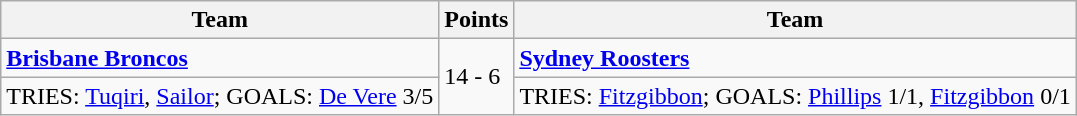<table class=wikitable>
<tr>
<th>Team</th>
<th>Points</th>
<th>Team</th>
</tr>
<tr>
<td><strong><a href='#'>Brisbane Broncos</a></strong></td>
<td rowspan=2>14 - 6</td>
<td><strong><a href='#'>Sydney Roosters</a></strong></td>
</tr>
<tr>
<td>TRIES: <a href='#'>Tuqiri</a>, <a href='#'>Sailor</a>; GOALS: <a href='#'>De Vere</a> 3/5</td>
<td>TRIES: <a href='#'>Fitzgibbon</a>; GOALS: <a href='#'>Phillips</a> 1/1, <a href='#'>Fitzgibbon</a> 0/1</td>
</tr>
</table>
